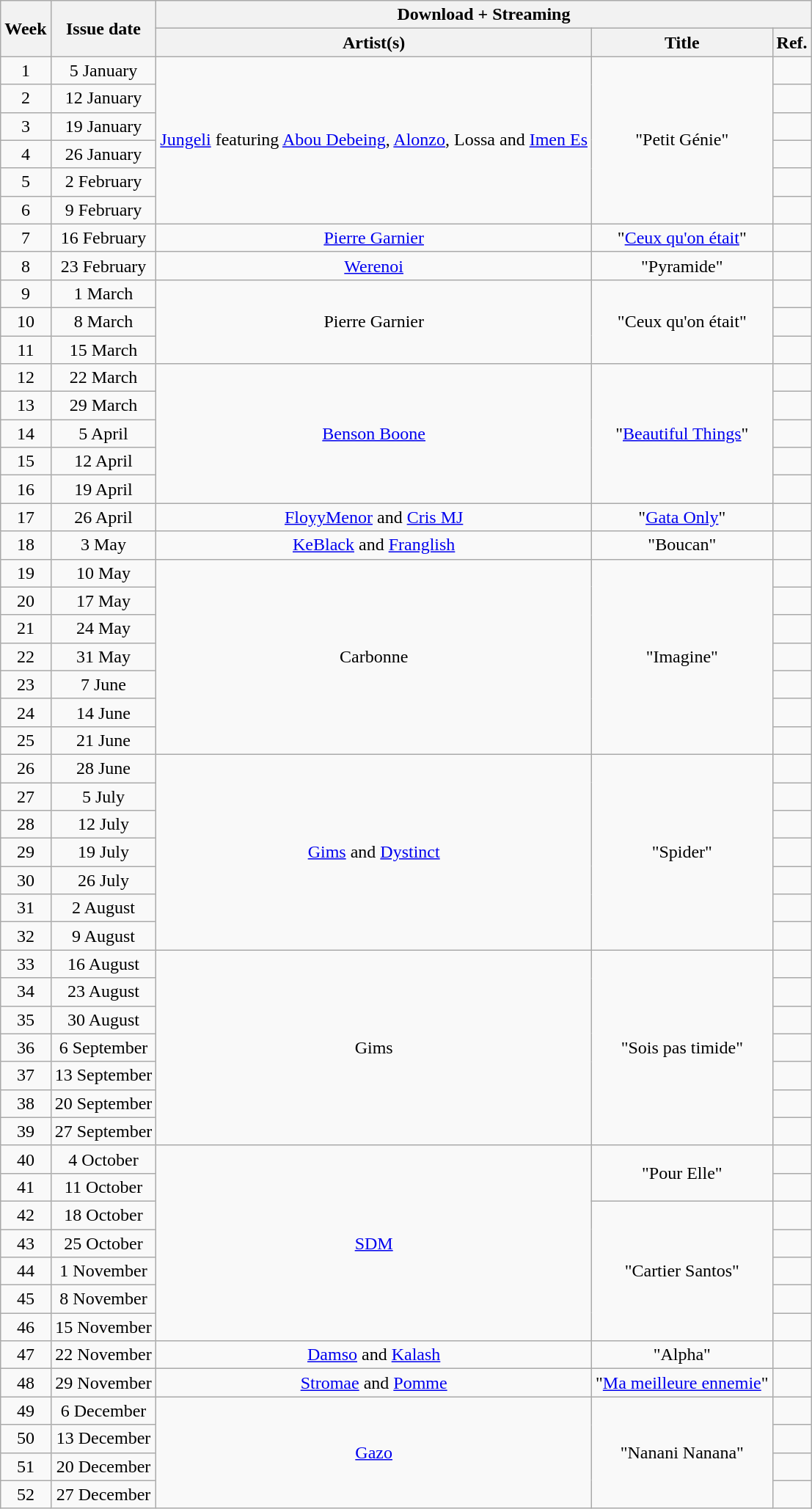<table class="wikitable" style="text-align:center;">
<tr>
<th rowspan="2">Week</th>
<th rowspan="2">Issue date</th>
<th colspan="3">Download + Streaming</th>
</tr>
<tr>
<th>Artist(s)</th>
<th>Title</th>
<th>Ref.</th>
</tr>
<tr>
<td>1</td>
<td>5 January</td>
<td rowspan="6"><a href='#'>Jungeli</a> featuring <a href='#'>Abou Debeing</a>, <a href='#'>Alonzo</a>, Lossa and <a href='#'>Imen Es</a></td>
<td rowspan="6">"Petit Génie"</td>
<td></td>
</tr>
<tr>
<td>2</td>
<td>12 January</td>
<td></td>
</tr>
<tr>
<td>3</td>
<td>19 January</td>
<td></td>
</tr>
<tr>
<td>4</td>
<td>26 January</td>
<td></td>
</tr>
<tr>
<td>5</td>
<td>2 February</td>
<td></td>
</tr>
<tr>
<td>6</td>
<td>9 February</td>
<td></td>
</tr>
<tr>
<td>7</td>
<td>16 February</td>
<td><a href='#'>Pierre Garnier</a></td>
<td>"<a href='#'>Ceux qu'on était</a>"</td>
<td></td>
</tr>
<tr>
<td>8</td>
<td>23 February</td>
<td><a href='#'>Werenoi</a></td>
<td>"Pyramide"</td>
<td></td>
</tr>
<tr>
<td>9</td>
<td>1 March</td>
<td rowspan="3">Pierre Garnier</td>
<td rowspan="3">"Ceux qu'on était"</td>
<td></td>
</tr>
<tr>
<td>10</td>
<td>8 March</td>
<td></td>
</tr>
<tr>
<td>11</td>
<td>15 March</td>
<td></td>
</tr>
<tr>
<td>12</td>
<td>22 March</td>
<td rowspan=5><a href='#'>Benson Boone</a></td>
<td rowspan=5>"<a href='#'>Beautiful Things</a>"</td>
<td></td>
</tr>
<tr>
<td>13</td>
<td>29 March</td>
<td></td>
</tr>
<tr>
<td>14</td>
<td>5 April</td>
<td></td>
</tr>
<tr>
<td>15</td>
<td>12 April</td>
<td></td>
</tr>
<tr>
<td>16</td>
<td>19 April</td>
<td></td>
</tr>
<tr>
<td>17</td>
<td>26 April</td>
<td><a href='#'>FloyyMenor</a> and <a href='#'>Cris MJ</a></td>
<td>"<a href='#'>Gata Only</a>"</td>
<td></td>
</tr>
<tr>
<td>18</td>
<td>3 May</td>
<td><a href='#'>KeBlack</a> and <a href='#'>Franglish</a></td>
<td>"Boucan"</td>
<td></td>
</tr>
<tr>
<td>19</td>
<td>10 May</td>
<td rowspan="7">Carbonne</td>
<td rowspan="7">"Imagine"</td>
<td></td>
</tr>
<tr>
<td>20</td>
<td>17 May</td>
<td></td>
</tr>
<tr>
<td>21</td>
<td>24 May</td>
<td></td>
</tr>
<tr>
<td>22</td>
<td>31 May</td>
<td></td>
</tr>
<tr>
<td>23</td>
<td>7 June</td>
<td></td>
</tr>
<tr>
<td>24</td>
<td>14 June</td>
<td></td>
</tr>
<tr>
<td>25</td>
<td>21 June</td>
<td></td>
</tr>
<tr>
<td>26</td>
<td>28 June</td>
<td rowspan=7><a href='#'>Gims</a> and <a href='#'>Dystinct</a></td>
<td rowspan=7>"Spider"</td>
<td></td>
</tr>
<tr>
<td>27</td>
<td>5 July</td>
<td></td>
</tr>
<tr>
<td>28</td>
<td>12 July</td>
<td></td>
</tr>
<tr>
<td>29</td>
<td>19 July</td>
<td></td>
</tr>
<tr>
<td>30</td>
<td>26 July</td>
<td></td>
</tr>
<tr>
<td>31</td>
<td>2 August</td>
<td></td>
</tr>
<tr>
<td>32</td>
<td>9 August</td>
<td></td>
</tr>
<tr>
<td>33</td>
<td>16 August</td>
<td rowspan="7">Gims</td>
<td rowspan="7">"Sois pas timide"</td>
<td></td>
</tr>
<tr>
<td>34</td>
<td>23 August</td>
<td></td>
</tr>
<tr>
<td>35</td>
<td>30 August</td>
<td></td>
</tr>
<tr>
<td>36</td>
<td>6 September</td>
<td></td>
</tr>
<tr>
<td>37</td>
<td>13 September</td>
<td></td>
</tr>
<tr>
<td>38</td>
<td>20 September</td>
<td></td>
</tr>
<tr>
<td>39</td>
<td>27 September</td>
<td></td>
</tr>
<tr>
<td>40</td>
<td>4 October</td>
<td rowspan="7"><a href='#'>SDM</a></td>
<td rowspan="2">"Pour Elle"</td>
<td></td>
</tr>
<tr>
<td>41</td>
<td>11 October</td>
<td></td>
</tr>
<tr>
<td>42</td>
<td>18 October</td>
<td rowspan="5">"Cartier Santos"</td>
<td></td>
</tr>
<tr>
<td>43</td>
<td>25 October</td>
<td></td>
</tr>
<tr>
<td>44</td>
<td>1 November</td>
<td></td>
</tr>
<tr>
<td>45</td>
<td>8 November</td>
<td></td>
</tr>
<tr>
<td>46</td>
<td>15 November</td>
<td></td>
</tr>
<tr>
<td>47</td>
<td>22 November</td>
<td><a href='#'>Damso</a> and <a href='#'>Kalash</a></td>
<td>"Alpha"</td>
<td></td>
</tr>
<tr>
<td>48</td>
<td>29 November</td>
<td><a href='#'>Stromae</a> and <a href='#'>Pomme</a></td>
<td>"<a href='#'>Ma meilleure ennemie</a>"</td>
<td></td>
</tr>
<tr>
<td>49</td>
<td>6 December</td>
<td rowspan=4><a href='#'>Gazo</a></td>
<td rowspan=4>"Nanani Nanana"</td>
<td></td>
</tr>
<tr>
<td>50</td>
<td>13 December</td>
<td></td>
</tr>
<tr>
<td>51</td>
<td>20 December</td>
<td></td>
</tr>
<tr>
<td>52</td>
<td>27 December</td>
<td></td>
</tr>
</table>
